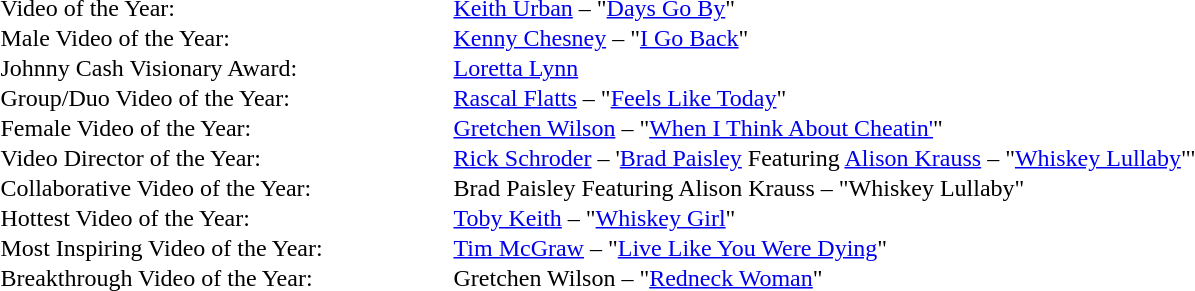<table cellspacing="0" border="0" cellpadding="1">
<tr>
<td style="width:300px;">Video of the Year:</td>
<td><a href='#'>Keith Urban</a> – "<a href='#'>Days Go By</a>"</td>
</tr>
<tr>
<td>Male Video of the Year:</td>
<td><a href='#'>Kenny Chesney</a> – "<a href='#'>I Go Back</a>"</td>
</tr>
<tr>
<td>Johnny Cash Visionary Award:</td>
<td><a href='#'>Loretta Lynn</a></td>
</tr>
<tr>
<td>Group/Duo Video of the Year:</td>
<td><a href='#'>Rascal Flatts</a> – "<a href='#'>Feels Like Today</a>"</td>
</tr>
<tr>
<td>Female Video of the Year:</td>
<td><a href='#'>Gretchen Wilson</a> – "<a href='#'>When I Think About Cheatin'</a>"</td>
</tr>
<tr>
<td>Video Director of the Year:</td>
<td><a href='#'>Rick Schroder</a> – '<a href='#'>Brad Paisley</a> Featuring <a href='#'>Alison Krauss</a> – "<a href='#'>Whiskey Lullaby</a>"'</td>
</tr>
<tr>
<td>Collaborative Video of the Year:</td>
<td>Brad Paisley Featuring Alison Krauss – "Whiskey Lullaby"</td>
</tr>
<tr>
<td>Hottest Video of the Year:</td>
<td><a href='#'>Toby Keith</a> – "<a href='#'>Whiskey Girl</a>"</td>
</tr>
<tr>
<td>Most Inspiring Video of the Year:</td>
<td><a href='#'>Tim McGraw</a> – "<a href='#'>Live Like You Were Dying</a>"</td>
</tr>
<tr>
<td>Breakthrough Video of the Year:</td>
<td>Gretchen Wilson – "<a href='#'>Redneck Woman</a>"</td>
</tr>
</table>
